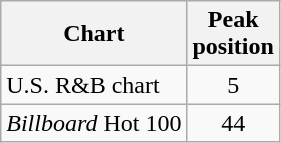<table class="wikitable sortable">
<tr>
<th align="left">Chart</th>
<th align="center">Peak<br>position</th>
</tr>
<tr>
<td align="left">U.S. R&B chart</td>
<td align="center">5</td>
</tr>
<tr>
<td align="left"><em>Billboard</em> Hot 100</td>
<td align="center">44</td>
</tr>
</table>
